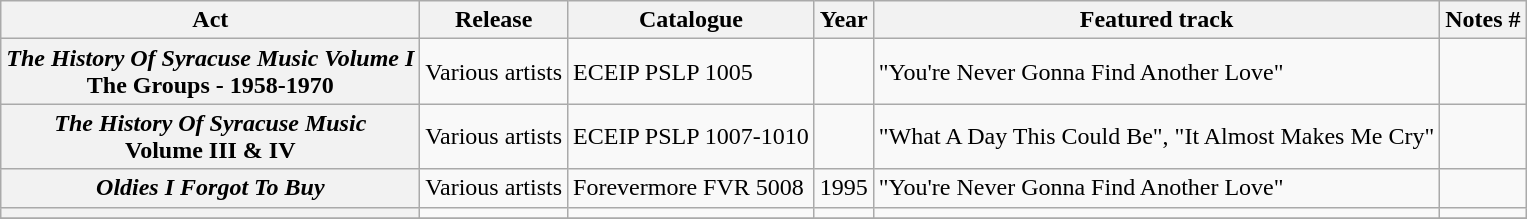<table class="wikitable plainrowheaders sortable">
<tr>
<th scope="col" class="unsortable">Act</th>
<th scope="col">Release</th>
<th scope="col">Catalogue</th>
<th scope="col">Year</th>
<th scope="col">Featured track</th>
<th scope="col" class="unsortable">Notes #</th>
</tr>
<tr>
<th scope="row"><em>The History Of Syracuse Music Volume I</em><br> The Groups - 1958-1970</th>
<td>Various artists</td>
<td>ECEIP PSLP 1005</td>
<td></td>
<td>"You're Never Gonna Find Another Love"</td>
<td></td>
</tr>
<tr>
<th scope="row"><em>The History Of Syracuse Music</em><br>Volume III & IV</th>
<td>Various artists</td>
<td>ECEIP PSLP 1007-1010</td>
<td></td>
<td>"What A Day This Could Be", "It Almost Makes Me Cry"</td>
<td></td>
</tr>
<tr>
<th scope="row"><em>Oldies I Forgot To Buy</em></th>
<td>Various artists</td>
<td>Forevermore FVR 5008</td>
<td>1995</td>
<td>"You're Never Gonna Find Another Love"</td>
<td></td>
</tr>
<tr>
<th scope="row"></th>
<td></td>
<td></td>
<td></td>
<td></td>
<td></td>
</tr>
<tr>
</tr>
</table>
